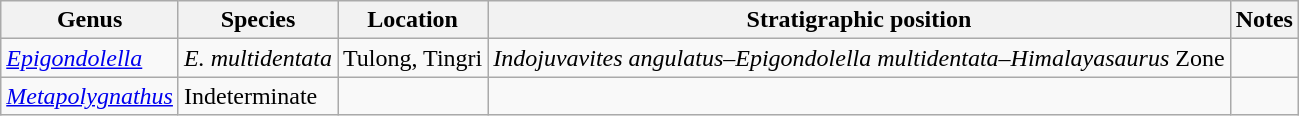<table class="wikitable" align="center">
<tr>
<th>Genus</th>
<th>Species</th>
<th>Location</th>
<th>Stratigraphic position</th>
<th>Notes</th>
</tr>
<tr>
<td><em><a href='#'>Epigondolella</a></em></td>
<td><em>E. multidentata</em></td>
<td>Tulong, Tingri</td>
<td><em>Indojuvavites angulatus</em>–<em>Epigondolella multidentata</em>–<em>Himalayasaurus</em> Zone</td>
<td></td>
</tr>
<tr>
<td><em><a href='#'>Metapolygnathus</a></em></td>
<td>Indeterminate</td>
<td></td>
<td></td>
</tr>
</table>
